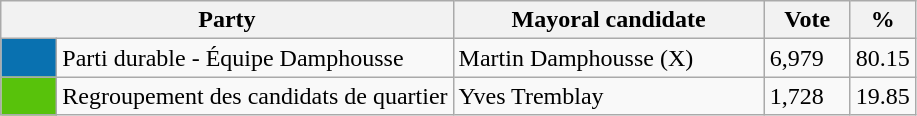<table class="wikitable">
<tr>
<th bgcolor="#DDDDFF" width="230px" colspan="2">Party</th>
<th bgcolor="#DDDDFF" width="200px">Mayoral candidate</th>
<th bgcolor="#DDDDFF" width="50px">Vote</th>
<th bgcolor="#DDDDFF" width="30px">%</th>
</tr>
<tr>
<td bgcolor=#0971B0  width="30px"> </td>
<td>Parti durable - Équipe Damphousse</td>
<td>Martin Damphousse (X)</td>
<td>6,979</td>
<td>80.15</td>
</tr>
<tr>
<td bgcolor=#58C20B  width="30px"> </td>
<td>Regroupement des candidats de quartier</td>
<td>Yves Tremblay</td>
<td>1,728</td>
<td>19.85</td>
</tr>
</table>
